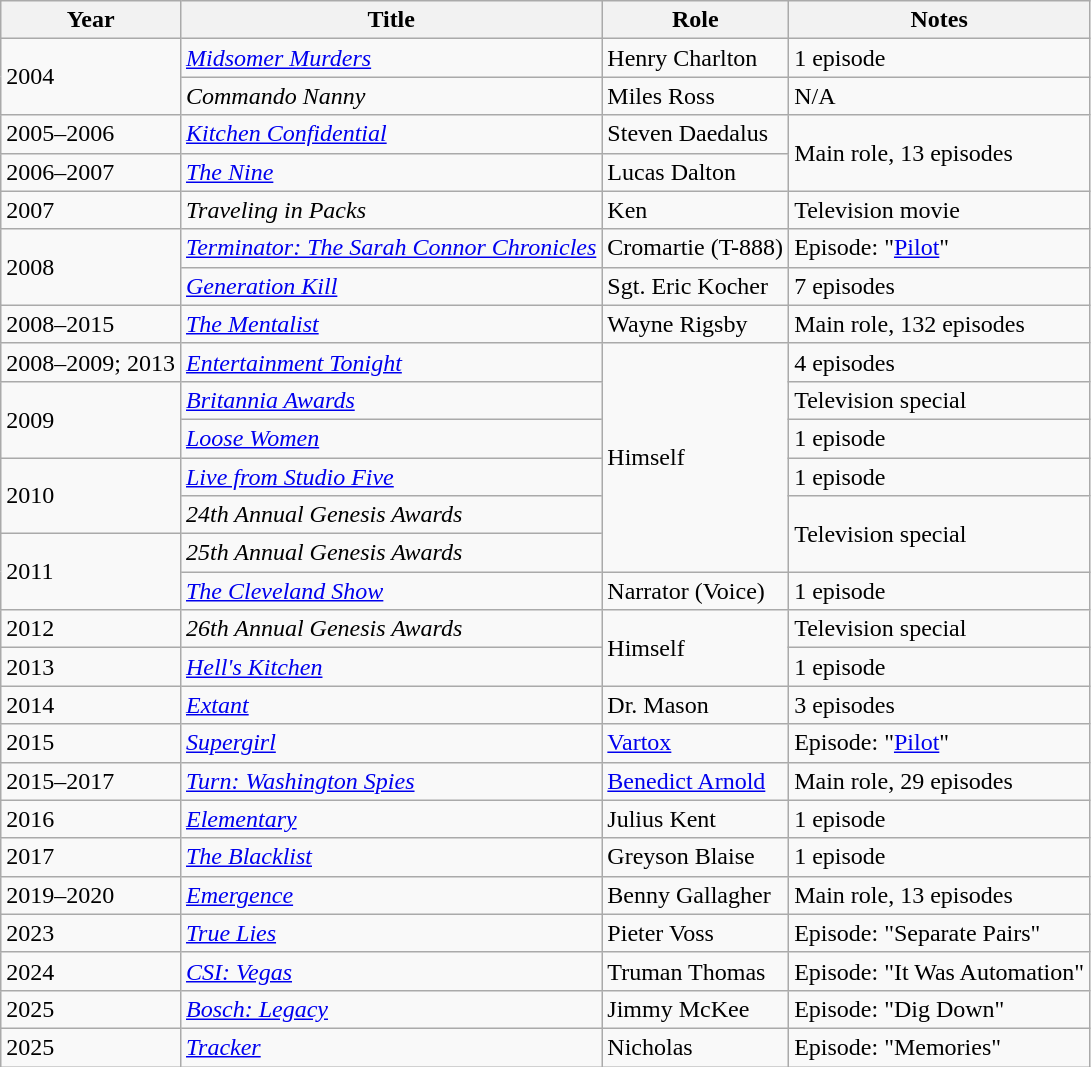<table class="wikitable sortable">
<tr>
<th>Year</th>
<th>Title</th>
<th>Role</th>
<th>Notes</th>
</tr>
<tr>
<td rowspan="2">2004</td>
<td><em><a href='#'>Midsomer Murders</a></em></td>
<td>Henry Charlton</td>
<td>1 episode</td>
</tr>
<tr>
<td><em>Commando Nanny</em></td>
<td>Miles Ross</td>
<td>N/A</td>
</tr>
<tr>
<td>2005–2006</td>
<td><em><a href='#'>Kitchen Confidential</a></em></td>
<td>Steven Daedalus</td>
<td rowspan="2">Main role, 13 episodes</td>
</tr>
<tr>
<td>2006–2007</td>
<td><em><a href='#'>The Nine</a></em></td>
<td>Lucas Dalton</td>
</tr>
<tr>
<td>2007</td>
<td><em>Traveling in Packs</em></td>
<td>Ken</td>
<td>Television movie</td>
</tr>
<tr>
<td rowspan="2">2008</td>
<td><em><a href='#'>Terminator: The Sarah Connor Chronicles</a></em></td>
<td>Cromartie (T-888)</td>
<td>Episode: "<a href='#'>Pilot</a>"</td>
</tr>
<tr>
<td><em><a href='#'>Generation Kill</a></em></td>
<td>Sgt. Eric Kocher</td>
<td>7 episodes</td>
</tr>
<tr>
<td>2008–2015</td>
<td><em><a href='#'>The Mentalist</a></em></td>
<td>Wayne Rigsby</td>
<td>Main role, 132 episodes</td>
</tr>
<tr>
<td>2008–2009; 2013</td>
<td><em><a href='#'>Entertainment Tonight</a></em></td>
<td rowspan="6">Himself</td>
<td>4 episodes</td>
</tr>
<tr>
<td rowspan="2">2009</td>
<td><em><a href='#'>Britannia Awards</a></em></td>
<td>Television special</td>
</tr>
<tr>
<td><em><a href='#'>Loose Women</a></em></td>
<td>1 episode</td>
</tr>
<tr>
<td rowspan="2">2010</td>
<td><em><a href='#'>Live from Studio Five</a></em></td>
<td>1 episode</td>
</tr>
<tr>
<td><em>24th Annual Genesis Awards</em></td>
<td rowspan="2">Television special</td>
</tr>
<tr>
<td rowspan="2">2011</td>
<td><em>25th Annual Genesis Awards</em></td>
</tr>
<tr>
<td><em><a href='#'>The Cleveland Show</a></em></td>
<td>Narrator (Voice)</td>
<td>1 episode</td>
</tr>
<tr>
<td>2012</td>
<td><em>26th Annual Genesis Awards</em></td>
<td rowspan="2">Himself</td>
<td>Television special</td>
</tr>
<tr>
<td>2013</td>
<td><em><a href='#'>Hell's Kitchen</a></em></td>
<td>1 episode</td>
</tr>
<tr>
<td>2014</td>
<td><em><a href='#'>Extant</a></em></td>
<td>Dr. Mason</td>
<td>3 episodes</td>
</tr>
<tr>
<td>2015</td>
<td><em><a href='#'>Supergirl</a></em></td>
<td><a href='#'>Vartox</a></td>
<td>Episode: "<a href='#'>Pilot</a>"</td>
</tr>
<tr>
<td>2015–2017</td>
<td><em><a href='#'>Turn: Washington Spies</a></em></td>
<td><a href='#'>Benedict Arnold</a></td>
<td>Main role, 29 episodes</td>
</tr>
<tr>
<td>2016</td>
<td><em><a href='#'>Elementary</a></em></td>
<td>Julius Kent</td>
<td>1 episode</td>
</tr>
<tr>
<td>2017</td>
<td><em><a href='#'>The Blacklist</a></em></td>
<td>Greyson Blaise</td>
<td>1 episode</td>
</tr>
<tr>
<td>2019–2020</td>
<td><em><a href='#'>Emergence</a></em></td>
<td>Benny Gallagher</td>
<td>Main role, 13 episodes</td>
</tr>
<tr>
<td>2023</td>
<td><em><a href='#'>True Lies</a></em></td>
<td>Pieter Voss</td>
<td>Episode: "Separate Pairs"</td>
</tr>
<tr>
<td>2024</td>
<td><em><a href='#'>CSI: Vegas</a></em></td>
<td>Truman Thomas</td>
<td>Episode: "It Was Automation"</td>
</tr>
<tr>
<td>2025</td>
<td><em><a href='#'>Bosch: Legacy</a></em></td>
<td>Jimmy McKee</td>
<td>Episode: "Dig Down"</td>
</tr>
<tr>
<td>2025</td>
<td><em><a href='#'>Tracker</a></em></td>
<td>Nicholas</td>
<td>Episode: "Memories"</td>
</tr>
</table>
